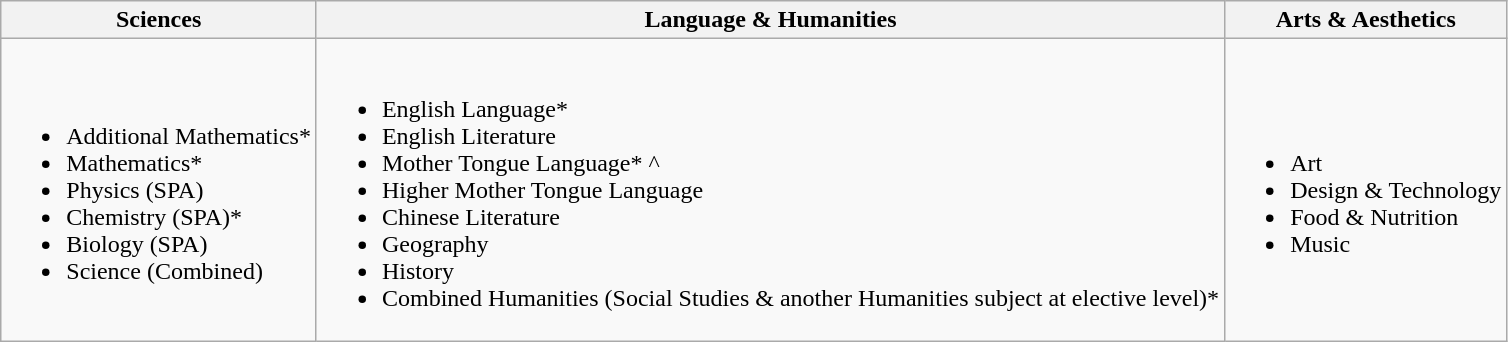<table class="wikitable">
<tr>
<th>Sciences</th>
<th><strong>Language & Humanities</strong></th>
<th><strong>Arts & Aesthetics</strong></th>
</tr>
<tr>
<td><br><ul><li>Additional Mathematics*</li><li>Mathematics*</li><li>Physics (SPA)</li><li>Chemistry (SPA)*</li><li>Biology (SPA)</li><li>Science (Combined)</li></ul></td>
<td><br><ul><li>English Language*</li><li>English Literature</li><li>Mother Tongue Language* ^</li><li>Higher Mother Tongue Language</li><li>Chinese Literature</li><li>Geography</li><li>History</li><li>Combined Humanities (Social Studies & another Humanities subject at elective level)*</li></ul></td>
<td><br><ul><li>Art</li><li>Design & Technology</li><li>Food & Nutrition</li><li>Music</li></ul></td>
</tr>
</table>
